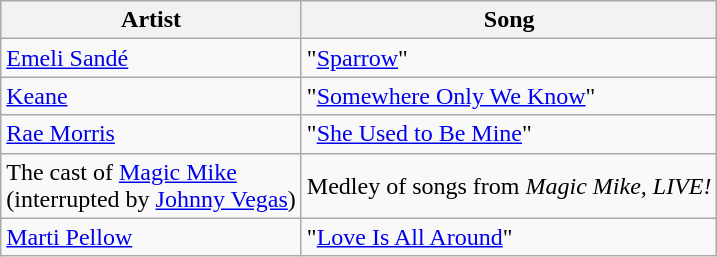<table class="wikitable">
<tr>
<th>Artist</th>
<th>Song</th>
</tr>
<tr>
<td><a href='#'>Emeli Sandé</a></td>
<td>"<a href='#'>Sparrow</a>"</td>
</tr>
<tr>
<td><a href='#'>Keane</a></td>
<td>"<a href='#'>Somewhere Only We Know</a>"</td>
</tr>
<tr>
<td><a href='#'>Rae Morris</a></td>
<td>"<a href='#'>She Used to Be Mine</a>"</td>
</tr>
<tr>
<td>The cast of <a href='#'>Magic Mike</a><br>(interrupted by <a href='#'>Johnny Vegas</a>)</td>
<td>Medley of songs from <em>Magic Mike, LIVE!</em></td>
</tr>
<tr>
<td><a href='#'>Marti Pellow</a></td>
<td>"<a href='#'>Love Is All Around</a>"</td>
</tr>
</table>
